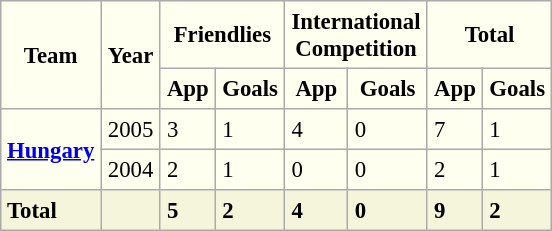<table border=1 align=center cellpadding=4 cellspacing=2 style="background: ivory; font-size: 95%; border: 1px #aaaaaa solid; border-collapse: collapse; clear:center">
<tr>
<th rowspan="2">Team</th>
<th rowspan="2">Year</th>
<th colspan="2">Friendlies</th>
<th colspan="2">International<br>Competition</th>
<th colspan="2">Total</th>
</tr>
<tr>
<th>App</th>
<th>Goals</th>
<th>App</th>
<th>Goals</th>
<th>App</th>
<th>Goals</th>
</tr>
<tr>
<td rowspan="2" align=center valign=center><strong><a href='#'>Hungary</a></strong></td>
<td>2005</td>
<td>3</td>
<td>1</td>
<td>4</td>
<td>0</td>
<td>7</td>
<td>1</td>
</tr>
<tr>
<td>2004</td>
<td>2</td>
<td>1</td>
<td>0</td>
<td>0</td>
<td>2</td>
<td>1</td>
</tr>
<tr>
<th align=left style="background:beige">Total</th>
<th align=left style="background:beige" colspan="1"></th>
<th align=left style="background:beige">5</th>
<th align=left style="background:beige">2</th>
<th align=left style="background:beige">4</th>
<th align=left style="background:beige">0</th>
<th align=left style="background:beige">9</th>
<th align=left style="background:beige">2</th>
</tr>
</table>
